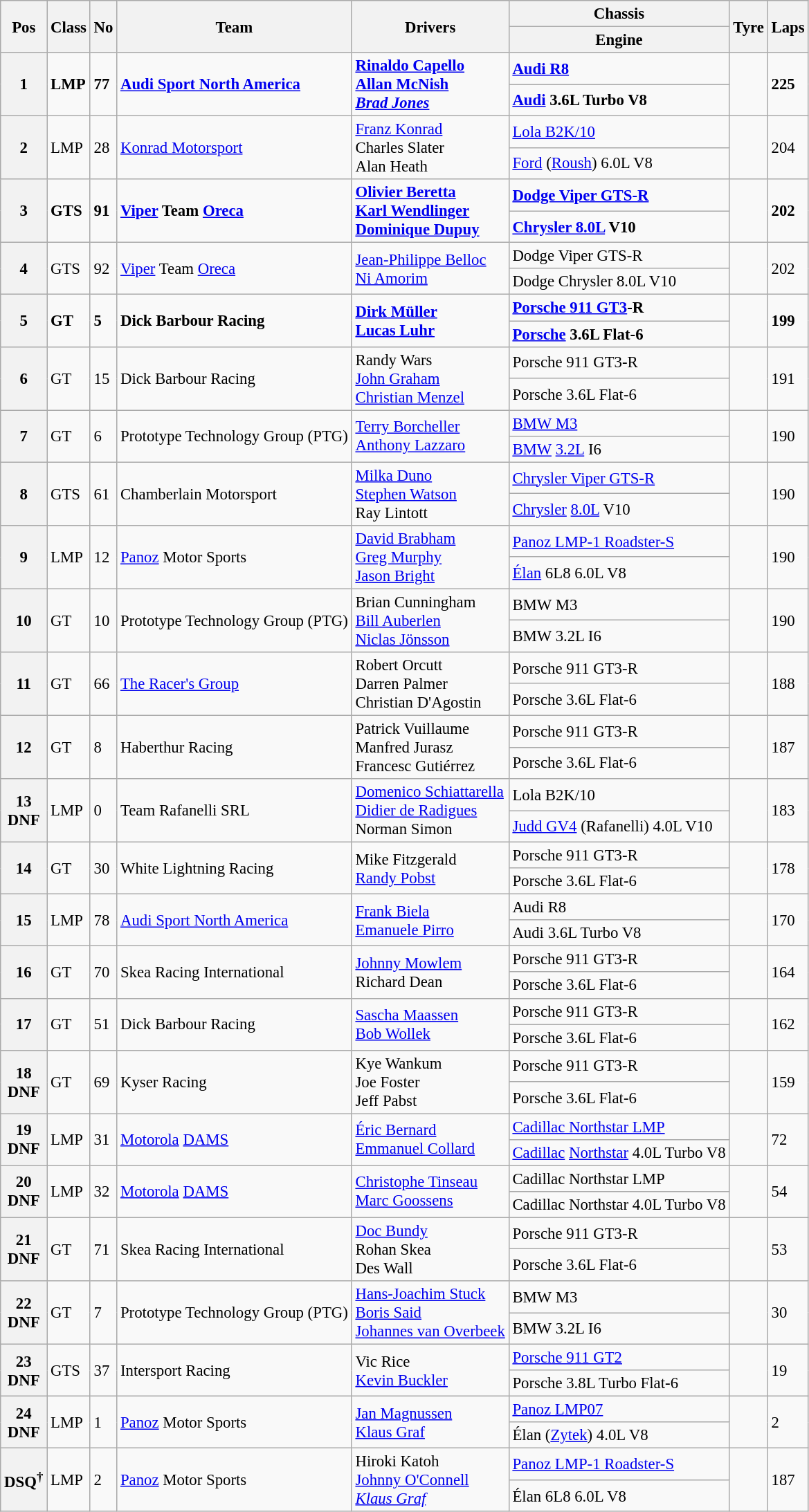<table class="wikitable" style="font-size: 95%;">
<tr>
<th rowspan=2>Pos</th>
<th rowspan=2>Class</th>
<th rowspan=2>No</th>
<th rowspan=2>Team</th>
<th rowspan=2>Drivers</th>
<th>Chassis</th>
<th rowspan=2>Tyre</th>
<th rowspan=2>Laps</th>
</tr>
<tr>
<th>Engine</th>
</tr>
<tr style="font-weight:bold">
<th rowspan=2>1</th>
<td rowspan=2>LMP</td>
<td rowspan=2>77</td>
<td rowspan=2> <a href='#'>Audi Sport North America</a></td>
<td rowspan=2> <a href='#'>Rinaldo Capello</a><br> <a href='#'>Allan McNish</a><br><em> <a href='#'>Brad Jones</a></em></td>
<td><a href='#'>Audi R8</a></td>
<td rowspan=2></td>
<td rowspan=2>225</td>
</tr>
<tr style="font-weight:bold">
<td><a href='#'>Audi</a> 3.6L Turbo V8</td>
</tr>
<tr>
<th rowspan=2>2</th>
<td rowspan=2>LMP</td>
<td rowspan=2>28</td>
<td rowspan=2> <a href='#'>Konrad Motorsport</a></td>
<td rowspan=2> <a href='#'>Franz Konrad</a><br> Charles Slater<br> Alan Heath</td>
<td><a href='#'>Lola B2K/10</a></td>
<td rowspan=2></td>
<td rowspan=2>204</td>
</tr>
<tr>
<td><a href='#'>Ford</a> (<a href='#'>Roush</a>) 6.0L V8</td>
</tr>
<tr style="font-weight:bold">
<th rowspan=2>3</th>
<td rowspan=2>GTS</td>
<td rowspan=2>91</td>
<td rowspan=2> <a href='#'>Viper</a> Team <a href='#'>Oreca</a></td>
<td rowspan=2> <a href='#'>Olivier Beretta</a><br> <a href='#'>Karl Wendlinger</a><br> <a href='#'>Dominique Dupuy</a></td>
<td><a href='#'>Dodge Viper GTS-R</a></td>
<td rowspan=2></td>
<td rowspan=2>202</td>
</tr>
<tr style="font-weight:bold">
<td><a href='#'>Chrysler 8.0L</a> V10</td>
</tr>
<tr>
<th rowspan=2>4</th>
<td rowspan=2>GTS</td>
<td rowspan=2>92</td>
<td rowspan=2> <a href='#'>Viper</a> Team <a href='#'>Oreca</a></td>
<td rowspan=2> <a href='#'>Jean-Philippe Belloc</a><br> <a href='#'>Ni Amorim</a></td>
<td>Dodge Viper GTS-R</td>
<td rowspan=2></td>
<td rowspan=2>202</td>
</tr>
<tr>
<td>Dodge Chrysler 8.0L V10</td>
</tr>
<tr style="font-weight:bold">
<th rowspan=2>5</th>
<td rowspan=2>GT</td>
<td rowspan=2>5</td>
<td rowspan=2> Dick Barbour Racing</td>
<td rowspan=2> <a href='#'>Dirk Müller</a><br> <a href='#'>Lucas Luhr</a></td>
<td><a href='#'>Porsche 911 GT3</a>-R</td>
<td rowspan=2></td>
<td rowspan=2>199</td>
</tr>
<tr style="font-weight:bold">
<td><a href='#'>Porsche</a> 3.6L Flat-6</td>
</tr>
<tr>
<th rowspan=2>6</th>
<td rowspan=2>GT</td>
<td rowspan=2>15</td>
<td rowspan=2> Dick Barbour Racing</td>
<td rowspan=2> Randy Wars<br> <a href='#'>John Graham</a><br> <a href='#'>Christian Menzel</a></td>
<td>Porsche 911 GT3-R</td>
<td rowspan=2></td>
<td rowspan=2>191</td>
</tr>
<tr>
<td>Porsche 3.6L Flat-6</td>
</tr>
<tr>
<th rowspan=2>7</th>
<td rowspan=2>GT</td>
<td rowspan=2>6</td>
<td rowspan=2> Prototype Technology Group (PTG)</td>
<td rowspan=2> <a href='#'>Terry Borcheller</a><br> <a href='#'>Anthony Lazzaro</a></td>
<td><a href='#'>BMW M3</a></td>
<td rowspan=2></td>
<td rowspan=2>190</td>
</tr>
<tr>
<td><a href='#'>BMW</a> <a href='#'>3.2L</a> I6</td>
</tr>
<tr>
<th rowspan=2>8</th>
<td rowspan=2>GTS</td>
<td rowspan=2>61</td>
<td rowspan=2> Chamberlain Motorsport</td>
<td rowspan=2> <a href='#'>Milka Duno</a><br> <a href='#'>Stephen Watson</a><br> Ray Lintott</td>
<td><a href='#'>Chrysler Viper GTS-R</a></td>
<td rowspan=2></td>
<td rowspan=2>190</td>
</tr>
<tr>
<td><a href='#'>Chrysler</a> <a href='#'>8.0L</a> V10</td>
</tr>
<tr>
<th rowspan=2>9</th>
<td rowspan=2>LMP</td>
<td rowspan=2>12</td>
<td rowspan=2> <a href='#'>Panoz</a> Motor Sports</td>
<td rowspan=2> <a href='#'>David Brabham</a><br> <a href='#'>Greg Murphy</a><br> <a href='#'>Jason Bright</a></td>
<td><a href='#'>Panoz LMP-1 Roadster-S</a></td>
<td rowspan=2></td>
<td rowspan=2>190</td>
</tr>
<tr>
<td><a href='#'>Élan</a> 6L8 6.0L V8</td>
</tr>
<tr>
<th rowspan=2>10</th>
<td rowspan=2>GT</td>
<td rowspan=2>10</td>
<td rowspan=2> Prototype Technology Group (PTG)</td>
<td rowspan=2> Brian Cunningham<br> <a href='#'>Bill Auberlen</a><br> <a href='#'>Niclas Jönsson</a></td>
<td>BMW M3</td>
<td rowspan=2></td>
<td rowspan=2>190</td>
</tr>
<tr>
<td>BMW 3.2L I6</td>
</tr>
<tr>
<th rowspan=2>11</th>
<td rowspan=2>GT</td>
<td rowspan=2>66</td>
<td rowspan=2> <a href='#'>The Racer's Group</a></td>
<td rowspan=2> Robert Orcutt<br> Darren Palmer<br> Christian D'Agostin</td>
<td>Porsche 911 GT3-R</td>
<td rowspan=2></td>
<td rowspan=2>188</td>
</tr>
<tr>
<td>Porsche 3.6L Flat-6</td>
</tr>
<tr>
<th rowspan=2>12</th>
<td rowspan=2>GT</td>
<td rowspan=2>8</td>
<td rowspan=2> Haberthur Racing</td>
<td rowspan=2> Patrick Vuillaume<br> Manfred Jurasz<br> Francesc Gutiérrez</td>
<td>Porsche 911 GT3-R</td>
<td rowspan=2></td>
<td rowspan=2>187</td>
</tr>
<tr>
<td>Porsche 3.6L Flat-6</td>
</tr>
<tr>
<th rowspan=2>13<br>DNF</th>
<td rowspan=2>LMP</td>
<td rowspan=2>0</td>
<td rowspan=2> Team Rafanelli SRL</td>
<td rowspan=2> <a href='#'>Domenico Schiattarella</a><br> <a href='#'>Didier de Radigues</a><br> Norman Simon</td>
<td>Lola B2K/10</td>
<td rowspan=2></td>
<td rowspan=2>183</td>
</tr>
<tr>
<td><a href='#'>Judd GV4</a> (Rafanelli) 4.0L V10</td>
</tr>
<tr>
<th rowspan=2>14</th>
<td rowspan=2>GT</td>
<td rowspan=2>30</td>
<td rowspan=2> White Lightning Racing</td>
<td rowspan=2> Mike Fitzgerald<br> <a href='#'>Randy Pobst</a></td>
<td>Porsche 911 GT3-R</td>
<td rowspan=2></td>
<td rowspan=2>178</td>
</tr>
<tr>
<td>Porsche 3.6L Flat-6</td>
</tr>
<tr>
<th rowspan=2>15</th>
<td rowspan=2>LMP</td>
<td rowspan=2>78</td>
<td rowspan=2> <a href='#'>Audi Sport North America</a></td>
<td rowspan=2> <a href='#'>Frank Biela</a><br> <a href='#'>Emanuele Pirro</a></td>
<td>Audi R8</td>
<td rowspan=2></td>
<td rowspan=2>170</td>
</tr>
<tr>
<td>Audi 3.6L Turbo V8</td>
</tr>
<tr>
<th rowspan=2>16</th>
<td rowspan=2>GT</td>
<td rowspan=2>70</td>
<td rowspan=2> Skea Racing International</td>
<td rowspan=2> <a href='#'>Johnny Mowlem</a><br> Richard Dean</td>
<td>Porsche 911 GT3-R</td>
<td rowspan=2></td>
<td rowspan=2>164</td>
</tr>
<tr>
<td>Porsche 3.6L Flat-6</td>
</tr>
<tr>
<th rowspan=2>17</th>
<td rowspan=2>GT</td>
<td rowspan=2>51</td>
<td rowspan=2> Dick Barbour Racing</td>
<td rowspan=2> <a href='#'>Sascha Maassen</a><br> <a href='#'>Bob Wollek</a></td>
<td>Porsche 911 GT3-R</td>
<td rowspan=2></td>
<td rowspan=2>162</td>
</tr>
<tr>
<td>Porsche 3.6L Flat-6</td>
</tr>
<tr>
<th rowspan=2>18<br>DNF</th>
<td rowspan=2>GT</td>
<td rowspan=2>69</td>
<td rowspan=2> Kyser Racing</td>
<td rowspan=2> Kye Wankum<br> Joe Foster<br> Jeff Pabst</td>
<td>Porsche 911 GT3-R</td>
<td rowspan=2></td>
<td rowspan=2>159</td>
</tr>
<tr>
<td>Porsche 3.6L Flat-6</td>
</tr>
<tr>
<th rowspan=2>19<br>DNF</th>
<td rowspan=2>LMP</td>
<td rowspan=2>31</td>
<td rowspan=2> <a href='#'>Motorola</a> <a href='#'>DAMS</a></td>
<td rowspan=2> <a href='#'>Éric Bernard</a><br> <a href='#'>Emmanuel Collard</a></td>
<td><a href='#'>Cadillac Northstar LMP</a></td>
<td rowspan=2></td>
<td rowspan=2>72</td>
</tr>
<tr>
<td><a href='#'>Cadillac</a> <a href='#'>Northstar</a> 4.0L Turbo V8</td>
</tr>
<tr>
<th rowspan=2>20<br>DNF</th>
<td rowspan=2>LMP</td>
<td rowspan=2>32</td>
<td rowspan=2> <a href='#'>Motorola</a> <a href='#'>DAMS</a></td>
<td rowspan=2> <a href='#'>Christophe Tinseau</a><br> <a href='#'>Marc Goossens</a></td>
<td>Cadillac Northstar LMP</td>
<td rowspan=2></td>
<td rowspan=2>54</td>
</tr>
<tr>
<td>Cadillac Northstar 4.0L Turbo V8</td>
</tr>
<tr>
<th rowspan=2>21<br>DNF</th>
<td rowspan=2>GT</td>
<td rowspan=2>71</td>
<td rowspan=2> Skea Racing International</td>
<td rowspan=2> <a href='#'>Doc Bundy</a><br> Rohan Skea<br> Des Wall</td>
<td>Porsche 911 GT3-R</td>
<td rowspan=2></td>
<td rowspan=2>53</td>
</tr>
<tr>
<td>Porsche 3.6L Flat-6</td>
</tr>
<tr>
<th rowspan=2>22<br>DNF</th>
<td rowspan=2>GT</td>
<td rowspan=2>7</td>
<td rowspan=2> Prototype Technology Group (PTG)</td>
<td rowspan=2> <a href='#'>Hans-Joachim Stuck</a><br> <a href='#'>Boris Said</a><br> <a href='#'>Johannes van Overbeek</a></td>
<td>BMW M3</td>
<td rowspan=2></td>
<td rowspan=2>30</td>
</tr>
<tr>
<td>BMW 3.2L I6</td>
</tr>
<tr>
<th rowspan=2>23<br>DNF</th>
<td rowspan=2>GTS</td>
<td rowspan=2>37</td>
<td rowspan=2> Intersport Racing</td>
<td rowspan=2> Vic Rice<br> <a href='#'>Kevin Buckler</a></td>
<td><a href='#'>Porsche 911 GT2</a></td>
<td rowspan=2></td>
<td rowspan=2>19</td>
</tr>
<tr>
<td>Porsche 3.8L Turbo Flat-6</td>
</tr>
<tr>
<th rowspan=2>24<br>DNF</th>
<td rowspan=2>LMP</td>
<td rowspan=2>1</td>
<td rowspan=2> <a href='#'>Panoz</a> Motor Sports</td>
<td rowspan=2> <a href='#'>Jan Magnussen</a><br> <a href='#'>Klaus Graf</a></td>
<td><a href='#'>Panoz LMP07</a></td>
<td rowspan=2></td>
<td rowspan=2>2</td>
</tr>
<tr>
<td>Élan (<a href='#'>Zytek</a>) 4.0L V8</td>
</tr>
<tr>
<th rowspan=2>DSQ<sup>†</sup></th>
<td rowspan=2>LMP</td>
<td rowspan=2>2</td>
<td rowspan=2> <a href='#'>Panoz</a> Motor Sports</td>
<td rowspan=2> Hiroki Katoh<br> <a href='#'>Johnny O'Connell</a><br> <em><a href='#'>Klaus Graf</a></em></td>
<td><a href='#'>Panoz LMP-1 Roadster-S</a></td>
<td rowspan=2></td>
<td rowspan=2>187</td>
</tr>
<tr>
<td>Élan 6L8 6.0L V8</td>
</tr>
</table>
